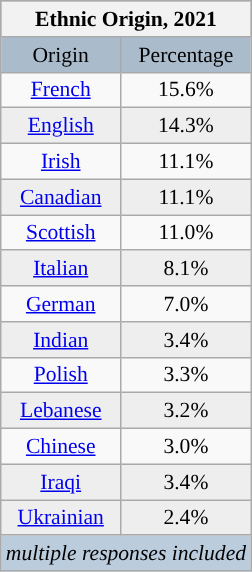<table class="wikitable" style="float:left; margin:0 1em 1em 0; border:1px #bbb solid; border-collapse:collapse; font-size:90%;">
<tr style="text-align:center; background:#8899aa;">
<th colspan= "2">Ethnic Origin, 2021</th>
</tr>
<tr style="text-align:center; background:#abc;">
<td>Origin</td>
<td>Percentage</td>
</tr>
<tr style="text-align:center;">
<td><a href='#'>French</a></td>
<td>15.6%</td>
</tr>
<tr style="text-align:center; background:#eee;">
<td><a href='#'>English</a></td>
<td>14.3%</td>
</tr>
<tr style="text-align:center;">
<td><a href='#'>Irish</a></td>
<td>11.1%</td>
</tr>
<tr style="text-align:center; background:#eee;">
<td><a href='#'>Canadian</a></td>
<td>11.1%</td>
</tr>
<tr style="text-align:center;">
<td><a href='#'>Scottish</a></td>
<td>11.0%</td>
</tr>
<tr style="text-align:center; background:#eee;">
<td><a href='#'>Italian</a></td>
<td>8.1%</td>
</tr>
<tr style="text-align:center;">
<td><a href='#'>German</a></td>
<td>7.0%</td>
</tr>
<tr style="text-align:center; background:#eee;">
<td><a href='#'>Indian</a></td>
<td>3.4%</td>
</tr>
<tr style="text-align:center;">
<td><a href='#'>Polish</a></td>
<td>3.3%</td>
</tr>
<tr style="text-align:center; background:#eee;">
<td><a href='#'>Lebanese</a></td>
<td>3.2%</td>
</tr>
<tr style="text-align:center;">
<td><a href='#'>Chinese</a></td>
<td>3.0%</td>
</tr>
<tr style="text-align:center; background:#eee;">
<td><a href='#'>Iraqi</a></td>
<td>3.4%</td>
</tr>
<tr style="text-align:center; background:#eee;">
<td><a href='#'>Ukrainian</a></td>
<td>2.4%</td>
</tr>
<tr style="text-align:center; background:#bcd;">
<td colspan="2"><em>multiple responses included</em></td>
</tr>
</table>
